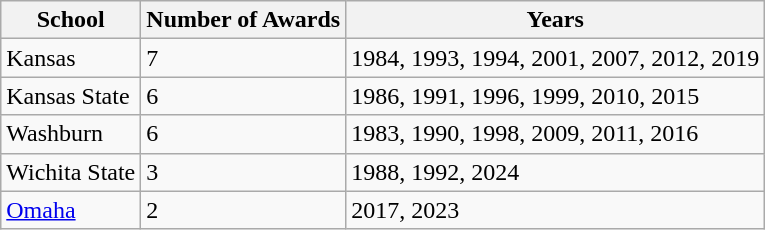<table class="wikitable sortable">
<tr>
<th>School</th>
<th>Number of Awards</th>
<th>Years</th>
</tr>
<tr>
<td>Kansas</td>
<td>7</td>
<td>1984, 1993, 1994, 2001, 2007, 2012, 2019</td>
</tr>
<tr>
<td>Kansas State</td>
<td>6</td>
<td>1986, 1991, 1996, 1999, 2010, 2015</td>
</tr>
<tr>
<td>Washburn</td>
<td>6</td>
<td>1983, 1990, 1998, 2009, 2011, 2016</td>
</tr>
<tr>
<td>Wichita State</td>
<td>3</td>
<td>1988, 1992, 2024</td>
</tr>
<tr>
<td><a href='#'>Omaha</a></td>
<td>2</td>
<td>2017, 2023</td>
</tr>
</table>
